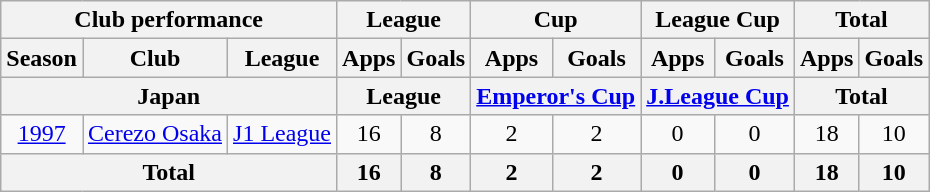<table class="wikitable" style="text-align:center;">
<tr>
<th colspan=3>Club performance</th>
<th colspan=2>League</th>
<th colspan=2>Cup</th>
<th colspan=2>League Cup</th>
<th colspan=2>Total</th>
</tr>
<tr>
<th>Season</th>
<th>Club</th>
<th>League</th>
<th>Apps</th>
<th>Goals</th>
<th>Apps</th>
<th>Goals</th>
<th>Apps</th>
<th>Goals</th>
<th>Apps</th>
<th>Goals</th>
</tr>
<tr>
<th colspan=3>Japan</th>
<th colspan=2>League</th>
<th colspan=2><a href='#'>Emperor's Cup</a></th>
<th colspan=2><a href='#'>J.League Cup</a></th>
<th colspan=2>Total</th>
</tr>
<tr>
<td><a href='#'>1997</a></td>
<td><a href='#'>Cerezo Osaka</a></td>
<td><a href='#'>J1 League</a></td>
<td>16</td>
<td>8</td>
<td>2</td>
<td>2</td>
<td>0</td>
<td>0</td>
<td>18</td>
<td>10</td>
</tr>
<tr>
<th colspan=3>Total</th>
<th>16</th>
<th>8</th>
<th>2</th>
<th>2</th>
<th>0</th>
<th>0</th>
<th>18</th>
<th>10</th>
</tr>
</table>
